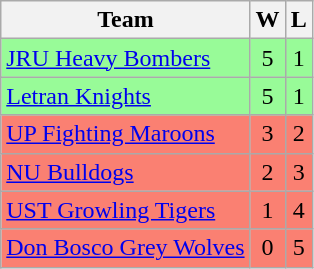<table class="wikitable" align="center"|>
<tr>
<th>Team</th>
<th>W</th>
<th>L</th>
</tr>
<tr style="text-align:center; background:#98fb98;">
<td align="left"><a href='#'>JRU Heavy Bombers</a></td>
<td>5</td>
<td>1</td>
</tr>
<tr style="text-align:center; background:#98fb98;">
<td align="left"><a href='#'>Letran Knights</a></td>
<td>5</td>
<td>1</td>
</tr>
<tr style="text-align:center; background:salmon;">
<td align="left"><a href='#'>UP Fighting Maroons</a></td>
<td>3</td>
<td>2</td>
</tr>
<tr style="text-align:center; background:salmon;">
<td align="left"><a href='#'>NU Bulldogs</a></td>
<td>2</td>
<td>3</td>
</tr>
<tr style="text-align:center; background:salmon;">
<td align="left"><a href='#'>UST Growling Tigers</a></td>
<td>1</td>
<td>4</td>
</tr>
<tr style="text-align:center; background:salmon;">
<td align="left"><a href='#'>Don Bosco Grey Wolves</a></td>
<td>0</td>
<td>5</td>
</tr>
</table>
